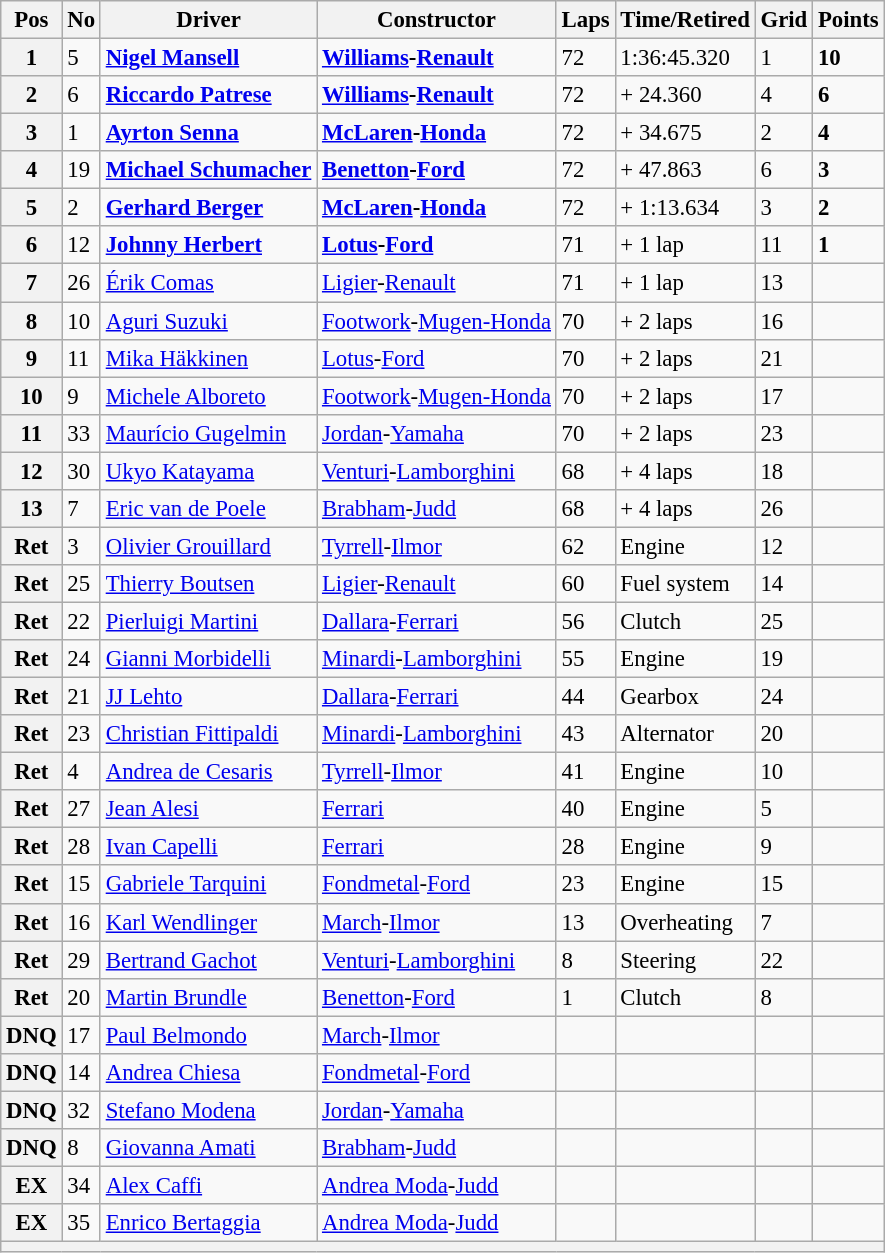<table class="wikitable" style="font-size: 95%;">
<tr>
<th>Pos</th>
<th>No</th>
<th>Driver</th>
<th>Constructor</th>
<th>Laps</th>
<th>Time/Retired</th>
<th>Grid</th>
<th>Points</th>
</tr>
<tr>
<th>1</th>
<td>5</td>
<td> <strong><a href='#'>Nigel Mansell</a></strong></td>
<td><strong><a href='#'>Williams</a>-<a href='#'>Renault</a></strong></td>
<td>72</td>
<td>1:36:45.320</td>
<td>1</td>
<td><strong>10</strong></td>
</tr>
<tr>
<th>2</th>
<td>6</td>
<td> <strong><a href='#'>Riccardo Patrese</a></strong></td>
<td><strong><a href='#'>Williams</a>-<a href='#'>Renault</a></strong></td>
<td>72</td>
<td>+ 24.360</td>
<td>4</td>
<td><strong>6</strong></td>
</tr>
<tr>
<th>3</th>
<td>1</td>
<td> <strong><a href='#'>Ayrton Senna</a></strong></td>
<td><strong><a href='#'>McLaren</a>-<a href='#'>Honda</a></strong></td>
<td>72</td>
<td>+ 34.675</td>
<td>2</td>
<td><strong>4</strong></td>
</tr>
<tr>
<th>4</th>
<td>19</td>
<td> <strong><a href='#'>Michael Schumacher</a></strong></td>
<td><strong><a href='#'>Benetton</a>-<a href='#'>Ford</a></strong></td>
<td>72</td>
<td>+ 47.863</td>
<td>6</td>
<td><strong>3</strong></td>
</tr>
<tr>
<th>5</th>
<td>2</td>
<td> <strong><a href='#'>Gerhard Berger</a></strong></td>
<td><strong><a href='#'>McLaren</a>-<a href='#'>Honda</a></strong></td>
<td>72</td>
<td>+ 1:13.634</td>
<td>3</td>
<td><strong>2</strong></td>
</tr>
<tr>
<th>6</th>
<td>12</td>
<td> <strong><a href='#'>Johnny Herbert</a></strong></td>
<td><strong><a href='#'>Lotus</a>-<a href='#'>Ford</a></strong></td>
<td>71</td>
<td>+ 1 lap</td>
<td>11</td>
<td><strong>1</strong></td>
</tr>
<tr>
<th>7</th>
<td>26</td>
<td> <a href='#'>Érik Comas</a></td>
<td><a href='#'>Ligier</a>-<a href='#'>Renault</a></td>
<td>71</td>
<td>+ 1 lap</td>
<td>13</td>
<td></td>
</tr>
<tr>
<th>8</th>
<td>10</td>
<td> <a href='#'>Aguri Suzuki</a></td>
<td><a href='#'>Footwork</a>-<a href='#'>Mugen-Honda</a></td>
<td>70</td>
<td>+ 2 laps</td>
<td>16</td>
<td></td>
</tr>
<tr>
<th>9</th>
<td>11</td>
<td> <a href='#'>Mika Häkkinen</a></td>
<td><a href='#'>Lotus</a>-<a href='#'>Ford</a></td>
<td>70</td>
<td>+ 2 laps</td>
<td>21</td>
<td></td>
</tr>
<tr>
<th>10</th>
<td>9</td>
<td> <a href='#'>Michele Alboreto</a></td>
<td><a href='#'>Footwork</a>-<a href='#'>Mugen-Honda</a></td>
<td>70</td>
<td>+ 2 laps</td>
<td>17</td>
<td></td>
</tr>
<tr>
<th>11</th>
<td>33</td>
<td> <a href='#'>Maurício Gugelmin</a></td>
<td><a href='#'>Jordan</a>-<a href='#'>Yamaha</a></td>
<td>70</td>
<td>+ 2 laps</td>
<td>23</td>
<td></td>
</tr>
<tr>
<th>12</th>
<td>30</td>
<td> <a href='#'>Ukyo Katayama</a></td>
<td><a href='#'>Venturi</a>-<a href='#'>Lamborghini</a></td>
<td>68</td>
<td>+ 4 laps</td>
<td>18</td>
<td></td>
</tr>
<tr>
<th>13</th>
<td>7</td>
<td> <a href='#'>Eric van de Poele</a></td>
<td><a href='#'>Brabham</a>-<a href='#'>Judd</a></td>
<td>68</td>
<td>+ 4 laps</td>
<td>26</td>
<td></td>
</tr>
<tr>
<th>Ret</th>
<td>3</td>
<td> <a href='#'>Olivier Grouillard</a></td>
<td><a href='#'>Tyrrell</a>-<a href='#'>Ilmor</a></td>
<td>62</td>
<td>Engine</td>
<td>12</td>
<td></td>
</tr>
<tr>
<th>Ret</th>
<td>25</td>
<td> <a href='#'>Thierry Boutsen</a></td>
<td><a href='#'>Ligier</a>-<a href='#'>Renault</a></td>
<td>60</td>
<td>Fuel system</td>
<td>14</td>
<td></td>
</tr>
<tr>
<th>Ret</th>
<td>22</td>
<td> <a href='#'>Pierluigi Martini</a></td>
<td><a href='#'>Dallara</a>-<a href='#'>Ferrari</a></td>
<td>56</td>
<td>Clutch</td>
<td>25</td>
<td></td>
</tr>
<tr>
<th>Ret</th>
<td>24</td>
<td> <a href='#'>Gianni Morbidelli</a></td>
<td><a href='#'>Minardi</a>-<a href='#'>Lamborghini</a></td>
<td>55</td>
<td>Engine</td>
<td>19</td>
<td></td>
</tr>
<tr>
<th>Ret</th>
<td>21</td>
<td> <a href='#'>JJ Lehto</a></td>
<td><a href='#'>Dallara</a>-<a href='#'>Ferrari</a></td>
<td>44</td>
<td>Gearbox</td>
<td>24</td>
<td></td>
</tr>
<tr>
<th>Ret</th>
<td>23</td>
<td> <a href='#'>Christian Fittipaldi</a></td>
<td><a href='#'>Minardi</a>-<a href='#'>Lamborghini</a></td>
<td>43</td>
<td>Alternator</td>
<td>20</td>
<td></td>
</tr>
<tr>
<th>Ret</th>
<td>4</td>
<td> <a href='#'>Andrea de Cesaris</a></td>
<td><a href='#'>Tyrrell</a>-<a href='#'>Ilmor</a></td>
<td>41</td>
<td>Engine</td>
<td>10</td>
<td></td>
</tr>
<tr>
<th>Ret</th>
<td>27</td>
<td> <a href='#'>Jean Alesi</a></td>
<td><a href='#'>Ferrari</a></td>
<td>40</td>
<td>Engine</td>
<td>5</td>
<td></td>
</tr>
<tr>
<th>Ret</th>
<td>28</td>
<td> <a href='#'>Ivan Capelli</a></td>
<td><a href='#'>Ferrari</a></td>
<td>28</td>
<td>Engine</td>
<td>9</td>
<td></td>
</tr>
<tr>
<th>Ret</th>
<td>15</td>
<td> <a href='#'>Gabriele Tarquini</a></td>
<td><a href='#'>Fondmetal</a>-<a href='#'>Ford</a></td>
<td>23</td>
<td>Engine</td>
<td>15</td>
<td></td>
</tr>
<tr>
<th>Ret</th>
<td>16</td>
<td> <a href='#'>Karl Wendlinger</a></td>
<td><a href='#'>March</a>-<a href='#'>Ilmor</a></td>
<td>13</td>
<td>Overheating</td>
<td>7</td>
<td></td>
</tr>
<tr>
<th>Ret</th>
<td>29</td>
<td> <a href='#'>Bertrand Gachot</a></td>
<td><a href='#'>Venturi</a>-<a href='#'>Lamborghini</a></td>
<td>8</td>
<td>Steering</td>
<td>22</td>
<td></td>
</tr>
<tr>
<th>Ret</th>
<td>20</td>
<td> <a href='#'>Martin Brundle</a></td>
<td><a href='#'>Benetton</a>-<a href='#'>Ford</a></td>
<td>1</td>
<td>Clutch</td>
<td>8</td>
<td></td>
</tr>
<tr>
<th>DNQ</th>
<td>17</td>
<td> <a href='#'>Paul Belmondo</a></td>
<td><a href='#'>March</a>-<a href='#'>Ilmor</a></td>
<td></td>
<td></td>
<td></td>
<td></td>
</tr>
<tr>
<th>DNQ</th>
<td>14</td>
<td> <a href='#'>Andrea Chiesa</a></td>
<td><a href='#'>Fondmetal</a>-<a href='#'>Ford</a></td>
<td></td>
<td></td>
<td></td>
<td></td>
</tr>
<tr>
<th>DNQ</th>
<td>32</td>
<td> <a href='#'>Stefano Modena</a></td>
<td><a href='#'>Jordan</a>-<a href='#'>Yamaha</a></td>
<td></td>
<td></td>
<td></td>
<td></td>
</tr>
<tr>
<th>DNQ</th>
<td>8</td>
<td> <a href='#'>Giovanna Amati</a></td>
<td><a href='#'>Brabham</a>-<a href='#'>Judd</a></td>
<td></td>
<td></td>
<td></td>
<td></td>
</tr>
<tr>
<th>EX</th>
<td>34</td>
<td> <a href='#'>Alex Caffi</a></td>
<td><a href='#'>Andrea Moda</a>-<a href='#'>Judd</a></td>
<td></td>
<td></td>
<td></td>
<td></td>
</tr>
<tr>
<th>EX</th>
<td>35</td>
<td> <a href='#'>Enrico Bertaggia</a></td>
<td><a href='#'>Andrea Moda</a>-<a href='#'>Judd</a></td>
<td></td>
<td></td>
<td></td>
<td></td>
</tr>
<tr>
<th colspan="8"></th>
</tr>
</table>
